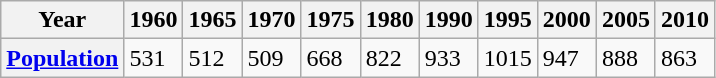<table class="wikitable">
<tr>
<th>Year</th>
<th>1960</th>
<th>1965</th>
<th>1970</th>
<th>1975</th>
<th>1980</th>
<th>1990</th>
<th>1995</th>
<th>2000</th>
<th>2005</th>
<th>2010</th>
</tr>
<tr>
<th><a href='#'>Population</a></th>
<td>531</td>
<td> 512</td>
<td> 509</td>
<td> 668</td>
<td> 822</td>
<td> 933</td>
<td> 1015</td>
<td> 947</td>
<td> 888</td>
<td> 863</td>
</tr>
</table>
